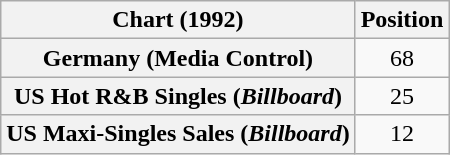<table class="wikitable sortable plainrowheaders" style="text-align:center">
<tr>
<th>Chart (1992)</th>
<th>Position</th>
</tr>
<tr>
<th scope="row">Germany (Media Control)</th>
<td>68</td>
</tr>
<tr>
<th scope="row">US Hot R&B Singles (<em>Billboard</em>)</th>
<td>25</td>
</tr>
<tr>
<th scope="row">US Maxi-Singles Sales (<em>Billboard</em>)</th>
<td>12</td>
</tr>
</table>
